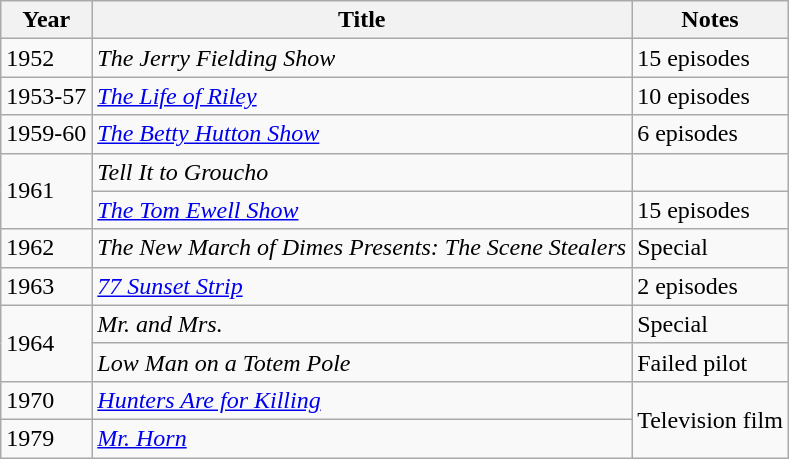<table class="wikitable">
<tr>
<th>Year</th>
<th>Title</th>
<th>Notes</th>
</tr>
<tr>
<td>1952</td>
<td><em>The Jerry Fielding Show</em></td>
<td>15 episodes</td>
</tr>
<tr>
<td>1953-57</td>
<td><a href='#'><em>The Life of Riley</em></a></td>
<td>10 episodes</td>
</tr>
<tr>
<td>1959-60</td>
<td><a href='#'><em>The Betty Hutton Show</em></a></td>
<td>6 episodes</td>
</tr>
<tr>
<td rowspan="2">1961</td>
<td><em>Tell It to Groucho</em></td>
<td></td>
</tr>
<tr>
<td><a href='#'><em>The Tom Ewell Show</em></a></td>
<td>15 episodes</td>
</tr>
<tr>
<td>1962</td>
<td><em>The New March of Dimes Presents: The Scene Stealers</em></td>
<td>Special</td>
</tr>
<tr>
<td>1963</td>
<td><a href='#'><em>77 Sunset Strip</em></a></td>
<td>2 episodes</td>
</tr>
<tr>
<td rowspan="2">1964</td>
<td><em>Mr. and Mrs.</em></td>
<td>Special</td>
</tr>
<tr>
<td><em>Low Man on a Totem Pole</em></td>
<td>Failed pilot</td>
</tr>
<tr>
<td>1970</td>
<td><em><a href='#'>Hunters Are for Killing</a></em></td>
<td rowspan="2">Television film</td>
</tr>
<tr>
<td>1979</td>
<td><em><a href='#'>Mr. Horn</a></em></td>
</tr>
</table>
